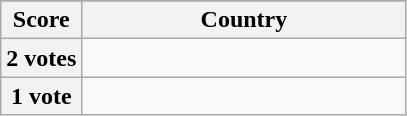<table class="wikitable">
<tr>
</tr>
<tr>
<th scope="col" width="20%">Score</th>
<th scope="col">Country</th>
</tr>
<tr>
<th scope="row">2 votes</th>
<td></td>
</tr>
<tr>
<th scope="row">1 vote</th>
<td></td>
</tr>
</table>
